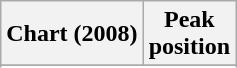<table class="wikitable sortable plainrowheaders">
<tr>
<th>Chart (2008)</th>
<th>Peak<br>position</th>
</tr>
<tr>
</tr>
<tr>
</tr>
<tr>
</tr>
<tr>
</tr>
<tr>
</tr>
<tr>
</tr>
<tr>
</tr>
<tr>
</tr>
</table>
